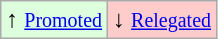<table class="wikitable" align="center">
<tr>
<td style="background:#ddffdd">↑ <small><a href='#'>Promoted</a></small></td>
<td style="background:#ffcccc">↓ <small><a href='#'>Relegated</a></small></td>
</tr>
</table>
